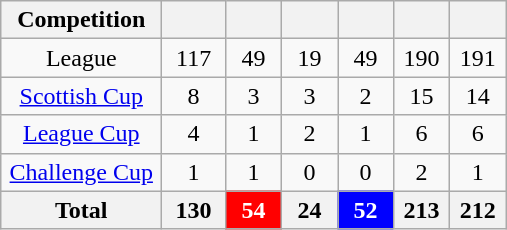<table class="wikitable" style="text-align:center">
<tr>
<th width="100">Competition</th>
<th width="35"></th>
<th width="30"></th>
<th width="30"></th>
<th width="30"></th>
<th width="30"></th>
<th width="30"></th>
</tr>
<tr>
<td>League</td>
<td>117</td>
<td>49</td>
<td>19</td>
<td>49</td>
<td>190</td>
<td>191</td>
</tr>
<tr>
<td><a href='#'>Scottish Cup</a></td>
<td>8</td>
<td>3</td>
<td>3</td>
<td>2</td>
<td>15</td>
<td>14</td>
</tr>
<tr>
<td><a href='#'>League Cup</a></td>
<td>4</td>
<td>1</td>
<td>2</td>
<td>1</td>
<td>6</td>
<td>6</td>
</tr>
<tr>
<td><a href='#'>Challenge Cup</a></td>
<td>1</td>
<td>1</td>
<td>0</td>
<td>0</td>
<td>2</td>
<td>1</td>
</tr>
<tr>
<th>Total</th>
<th>130</th>
<th style="text-align:center; color:white; background:#FF0000;">54</th>
<th>24</th>
<th style="text-align:center; color:white; background:#0000FF;">52</th>
<th>213</th>
<th>212</th>
</tr>
</table>
